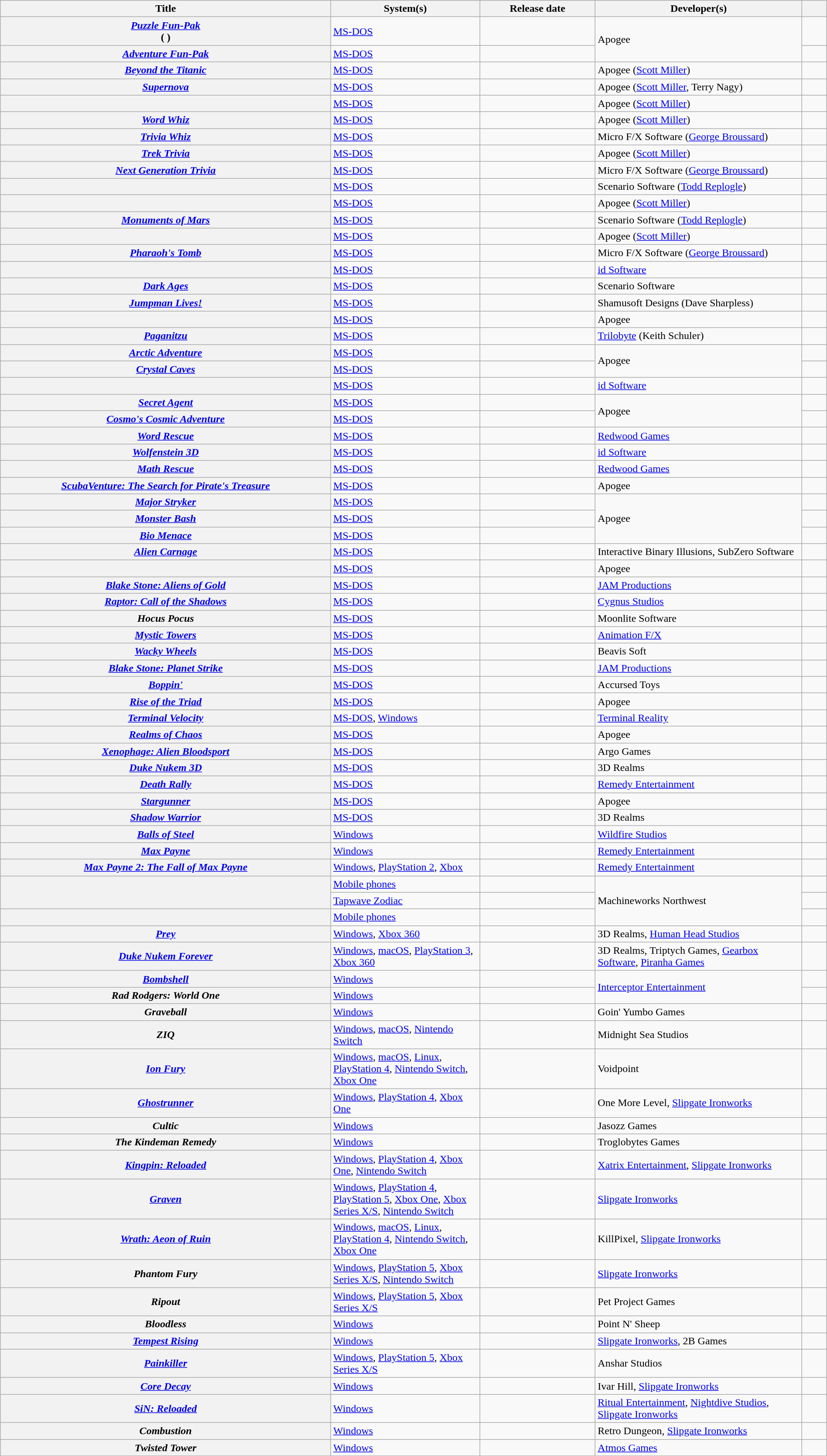<table class="wikitable sortable plainrowheaders" style="width: 100%">
<tr>
<th style="width:40%;" scope="col">Title</th>
<th style="width:18%" scope="col">System(s)</th>
<th style="width:14%" scope="col">Release date</th>
<th style="width:25%" scope="col">Developer(s)</th>
<th style="width:3%" scope="col" class="unsortable"></th>
</tr>
<tr>
<th scope="row" style="text-align:center;"><strong><em><a href='#'>Puzzle Fun-Pak</a></em></strong><br>(   )</th>
<td><a href='#'>MS-DOS</a></td>
<td></td>
<td rowspan="2">Apogee</td>
<td style="text-align:center;"></td>
</tr>
<tr>
<th scope="row" style="text-align:center;"><strong><em><a href='#'>Adventure Fun-Pak</a></em></strong><br>   </th>
<td><a href='#'>MS-DOS</a></td>
<td></td>
<td style="text-align:center;"></td>
</tr>
<tr>
<th scope="row" style="text-align:center;"><strong><em><a href='#'>Beyond the Titanic</a></em></strong></th>
<td><a href='#'>MS-DOS</a></td>
<td></td>
<td>Apogee (<a href='#'>Scott Miller</a>)</td>
<td style="text-align:center;"></td>
</tr>
<tr>
<th scope="row" style="text-align:center;"><strong><em><a href='#'>Supernova</a></em></strong></th>
<td><a href='#'>MS-DOS</a></td>
<td></td>
<td>Apogee (<a href='#'>Scott Miller</a>, Terry Nagy)</td>
<td style="text-align:center;"></td>
</tr>
<tr>
<th scope="row" style="text-align:center;"><strong><em></em></strong><br>  </th>
<td><a href='#'>MS-DOS</a></td>
<td></td>
<td>Apogee (<a href='#'>Scott Miller</a>)</td>
<td style="text-align:center;"></td>
</tr>
<tr>
<th scope="row" style="text-align:center;"><strong><em><a href='#'>Word Whiz</a></em></strong></th>
<td><a href='#'>MS-DOS</a></td>
<td></td>
<td>Apogee (<a href='#'>Scott Miller</a>)</td>
<td style="text-align:center;"></td>
</tr>
<tr>
<th scope="row" style="text-align:center;"><strong><em><a href='#'>Trivia Whiz</a></em></strong></th>
<td><a href='#'>MS-DOS</a></td>
<td></td>
<td>Micro F/X Software (<a href='#'>George Broussard</a>)</td>
<td style="text-align:center;"></td>
</tr>
<tr>
<th scope="row" style="text-align:center;"><strong><em><a href='#'>Trek Trivia</a></em></strong></th>
<td><a href='#'>MS-DOS</a></td>
<td></td>
<td>Apogee (<a href='#'>Scott Miller</a>)</td>
<td style="text-align:center;"></td>
</tr>
<tr>
<th scope="row" style="text-align:center;"><strong><em><a href='#'>Next Generation Trivia</a></em></strong></th>
<td><a href='#'>MS-DOS</a></td>
<td></td>
<td>Micro F/X Software (<a href='#'>George Broussard</a>)</td>
<td style="text-align:center;"></td>
</tr>
<tr>
<th scope="row" style="text-align:center;"><strong><em></em></strong><br>  </th>
<td><a href='#'>MS-DOS</a></td>
<td></td>
<td>Scenario Software (<a href='#'>Todd Replogle</a>)</td>
<td style="text-align:center;"></td>
</tr>
<tr>
<th scope="row" style="text-align:center;"><strong><em></em></strong></th>
<td><a href='#'>MS-DOS</a></td>
<td></td>
<td>Apogee (<a href='#'>Scott Miller</a>)</td>
<td style="text-align:center;"></td>
</tr>
<tr>
<th scope="row" style="text-align:center;"><strong><em><a href='#'>Monuments of Mars</a></em></strong><br>   </th>
<td><a href='#'>MS-DOS</a></td>
<td></td>
<td>Scenario Software (<a href='#'>Todd Replogle</a>)</td>
<td style="text-align:center;"></td>
</tr>
<tr>
<th scope="row" style="text-align:center;"><strong><em></em></strong><br>  </th>
<td><a href='#'>MS-DOS</a></td>
<td></td>
<td>Apogee (<a href='#'>Scott Miller</a>)</td>
<td style="text-align:center;"></td>
</tr>
<tr>
<th scope="row" style="text-align:center;"><strong><em><a href='#'>Pharaoh's Tomb</a></em></strong><br>   </th>
<td><a href='#'>MS-DOS</a></td>
<td></td>
<td>Micro F/X Software (<a href='#'>George Broussard</a>)</td>
<td style="text-align:center;"></td>
</tr>
<tr>
<th scope="row" style="text-align:center;"><strong><em></em></strong><br>  </th>
<td><a href='#'>MS-DOS</a></td>
<td></td>
<td><a href='#'>id Software</a></td>
<td style="text-align:center;"></td>
</tr>
<tr>
<th scope="row" style="text-align:center;"><strong><em><a href='#'>Dark Ages</a></em></strong><br>  </th>
<td><a href='#'>MS-DOS</a></td>
<td></td>
<td>Scenario Software</td>
<td style="text-align:center;"></td>
</tr>
<tr>
<th scope="row" style="text-align:center;"><strong><em><a href='#'>Jumpman Lives!</a></em></strong></th>
<td><a href='#'>MS-DOS</a></td>
<td></td>
<td>Shamusoft Designs (Dave Sharpless)</td>
<td style="text-align:center;"></td>
</tr>
<tr>
<th scope="row" style="text-align:center;"><strong><em></em></strong><br>  </th>
<td><a href='#'>MS-DOS</a></td>
<td></td>
<td>Apogee</td>
<td style="text-align:center;"></td>
</tr>
<tr>
<th scope="row" style="text-align:center;"><strong><em><a href='#'>Paganitzu</a></em></strong><br>  </th>
<td><a href='#'>MS-DOS</a></td>
<td></td>
<td><a href='#'>Trilobyte</a> (Keith Schuler)</td>
<td style="text-align:center;"></td>
</tr>
<tr>
<th scope="row" style="text-align:center;"><strong><em><a href='#'>Arctic Adventure</a></em></strong></th>
<td><a href='#'>MS-DOS</a></td>
<td></td>
<td rowspan="2">Apogee</td>
<td style="text-align:center;"></td>
</tr>
<tr>
<th scope="row" style="text-align:center;"><strong><em><a href='#'>Crystal Caves</a></em></strong><br>  </th>
<td><a href='#'>MS-DOS</a></td>
<td></td>
<td style="text-align:center;"></td>
</tr>
<tr>
<th scope="row" style="text-align:center;"><strong><em></em></strong><br> </th>
<td><a href='#'>MS-DOS</a></td>
<td></td>
<td><a href='#'>id Software</a></td>
<td style="text-align:center;"></td>
</tr>
<tr>
<th scope="row" style="text-align:center;"><strong><em><a href='#'>Secret Agent</a></em></strong><br>  </th>
<td><a href='#'>MS-DOS</a></td>
<td></td>
<td rowspan="2">Apogee</td>
<td style="text-align:center;"></td>
</tr>
<tr>
<th scope="row" style="text-align:center;"><strong><em><a href='#'>Cosmo's Cosmic Adventure</a></em></strong></th>
<td><a href='#'>MS-DOS</a></td>
<td></td>
<td style="text-align:center;"></td>
</tr>
<tr>
<th scope="row" style="text-align:center;"><strong><em><a href='#'>Word Rescue</a></em></strong><br>  </th>
<td><a href='#'>MS-DOS</a></td>
<td></td>
<td><a href='#'>Redwood Games</a></td>
<td style="text-align:center;"></td>
</tr>
<tr>
<th scope="row" style="text-align:center;"><strong><em><a href='#'>Wolfenstein 3D</a></em></strong><br>  </th>
<td><a href='#'>MS-DOS</a></td>
<td></td>
<td><a href='#'>id Software</a></td>
<td style="text-align:center;"></td>
</tr>
<tr>
<th scope="row" style="text-align:center;"><strong><em><a href='#'>Math Rescue</a></em></strong><br>  </th>
<td><a href='#'>MS-DOS</a></td>
<td></td>
<td><a href='#'>Redwood Games</a></td>
<td style="text-align:center;"></td>
</tr>
<tr>
<th scope="row" style="text-align:center;"><strong><em><a href='#'>ScubaVenture: The Search for Pirate's Treasure</a></em></strong></th>
<td><a href='#'>MS-DOS</a></td>
<td></td>
<td>Apogee</td>
<td style="text-align:center;"></td>
</tr>
<tr>
<th scope="row" style="text-align:center;"><strong><em><a href='#'>Major Stryker</a></em></strong><br>  </th>
<td><a href='#'>MS-DOS</a></td>
<td></td>
<td rowspan="3">Apogee</td>
<td style="text-align:center;"></td>
</tr>
<tr>
<th scope="row" style="text-align:center;"><strong><em><a href='#'>Monster Bash</a></em></strong></th>
<td><a href='#'>MS-DOS</a></td>
<td></td>
<td style="text-align:center;"></td>
</tr>
<tr>
<th scope="row" style="text-align:center;"><strong><em><a href='#'>Bio Menace</a></em></strong><br>  </th>
<td><a href='#'>MS-DOS</a></td>
<td></td>
<td style="text-align:center;"></td>
</tr>
<tr>
<th scope="row" style="text-align:center;"><strong><em><a href='#'>Alien Carnage</a></em></strong><br>   </th>
<td><a href='#'>MS-DOS</a></td>
<td></td>
<td>Interactive Binary Illusions, SubZero Software</td>
<td style="text-align:center;"></td>
</tr>
<tr>
<th scope="row" style="text-align:center;"><strong><em></em></strong></th>
<td><a href='#'>MS-DOS</a></td>
<td></td>
<td>Apogee</td>
<td style="text-align:center;"></td>
</tr>
<tr>
<th scope="row" style="text-align:center;"><strong><em><a href='#'>Blake Stone: Aliens of Gold</a></em></strong><br>     </th>
<td><a href='#'>MS-DOS</a></td>
<td></td>
<td><a href='#'>JAM Productions</a></td>
<td style="text-align:center;"></td>
</tr>
<tr>
<th scope="row" style="text-align:center;"><strong><em><a href='#'>Raptor: Call of the Shadows</a></em></strong><br>  </th>
<td><a href='#'>MS-DOS</a></td>
<td></td>
<td><a href='#'>Cygnus Studios</a></td>
<td style="text-align:center;"></td>
</tr>
<tr>
<th scope="row" style="text-align:center;"><strong><em>Hocus Pocus</em></strong><br>   </th>
<td><a href='#'>MS-DOS</a></td>
<td></td>
<td>Moonlite Software</td>
<td style="text-align:center;"></td>
</tr>
<tr>
<th scope="row" style="text-align:center;"><strong><em><a href='#'>Mystic Towers</a></em></strong><br>     </th>
<td><a href='#'>MS-DOS</a></td>
<td></td>
<td><a href='#'>Animation F/X</a></td>
<td style="text-align:center;"></td>
</tr>
<tr>
<th scope="row" style="text-align:center;"><strong><em><a href='#'>Wacky Wheels</a></em></strong></th>
<td><a href='#'>MS-DOS</a></td>
<td></td>
<td>Beavis Soft</td>
<td style="text-align:center;"></td>
</tr>
<tr>
<th scope="row" style="text-align:center;"><strong><em><a href='#'>Blake Stone: Planet Strike</a></em></strong></th>
<td><a href='#'>MS-DOS</a></td>
<td></td>
<td><a href='#'>JAM Productions</a></td>
<td style="text-align:center;"></td>
</tr>
<tr>
<th scope="row" style="text-align:center;"><strong><em><a href='#'>Boppin'</a></em></strong><br>   </th>
<td><a href='#'>MS-DOS</a></td>
<td></td>
<td>Accursed Toys</td>
<td style="text-align:center;"></td>
</tr>
<tr>
<th scope="row" style="text-align:center;"><strong><em><a href='#'>Rise of the Triad</a></em></strong><br>   </th>
<td><a href='#'>MS-DOS</a></td>
<td></td>
<td>Apogee</td>
<td style="text-align:center;"></td>
</tr>
<tr>
<th scope="row" style="text-align:center;"><strong><em><a href='#'>Terminal Velocity</a></em></strong></th>
<td><a href='#'>MS-DOS</a>, <a href='#'>Windows</a></td>
<td></td>
<td><a href='#'>Terminal Reality</a></td>
<td style="text-align:center;"></td>
</tr>
<tr>
<th scope="row" style="text-align:center;"><strong><em><a href='#'>Realms of Chaos</a></em></strong><br>  </th>
<td><a href='#'>MS-DOS</a></td>
<td></td>
<td>Apogee</td>
<td style="text-align:center;"></td>
</tr>
<tr>
<th scope="row" style="text-align:center;"><strong><em><a href='#'>Xenophage: Alien Bloodsport</a></em></strong></th>
<td><a href='#'>MS-DOS</a></td>
<td></td>
<td>Argo Games</td>
<td style="text-align:center;"></td>
</tr>
<tr>
<th scope="row" style="text-align:center;"><strong><em><a href='#'>Duke Nukem 3D</a></em></strong><br>  </th>
<td><a href='#'>MS-DOS</a></td>
<td></td>
<td>3D Realms</td>
<td style="text-align:center;"></td>
</tr>
<tr>
<th scope="row" style="text-align:center;"><strong><em><a href='#'>Death Rally</a></em></strong></th>
<td><a href='#'>MS-DOS</a></td>
<td></td>
<td><a href='#'>Remedy Entertainment</a></td>
<td style="text-align:center;"></td>
</tr>
<tr>
<th scope="row" style="text-align:center;"><strong><em><a href='#'>Stargunner</a></em></strong><br>   </th>
<td><a href='#'>MS-DOS</a></td>
<td></td>
<td>Apogee</td>
<td style="text-align:center;"></td>
</tr>
<tr>
<th scope="row" style="text-align:center;"><strong><em><a href='#'>Shadow Warrior</a></em></strong><br> </th>
<td><a href='#'>MS-DOS</a></td>
<td></td>
<td>3D Realms</td>
<td style="text-align:center;"></td>
</tr>
<tr>
<th scope="row" style="text-align:center;"><strong><em><a href='#'>Balls of Steel</a></em></strong></th>
<td><a href='#'>Windows</a></td>
<td></td>
<td><a href='#'>Wildfire Studios</a></td>
<td style="text-align:center;"></td>
</tr>
<tr>
<th scope="row" style="text-align:center;"><strong><em><a href='#'>Max Payne</a></em></strong><br>  </th>
<td><a href='#'>Windows</a></td>
<td></td>
<td><a href='#'>Remedy Entertainment</a></td>
<td style="text-align:center;"></td>
</tr>
<tr>
<th scope="row" style="text-align:center;"><strong><em><a href='#'>Max Payne 2: The Fall of Max Payne</a></em></strong><br>  </th>
<td><a href='#'>Windows</a>, <a href='#'>PlayStation 2</a>, <a href='#'>Xbox</a></td>
<td></td>
<td><a href='#'>Remedy Entertainment</a></td>
<td style="text-align:center;"></td>
</tr>
<tr>
<th rowspan="2" scope="row" style="text-align:center;"><strong><em></em></strong></th>
<td><a href='#'>Mobile phones</a></td>
<td></td>
<td rowspan="3">Machineworks Northwest</td>
<td style="text-align:center;"></td>
</tr>
<tr>
<td><a href='#'>Tapwave Zodiac</a></td>
<td></td>
<td style="text-align:center;"></td>
</tr>
<tr>
<th scope="row" style="text-align:center;"><strong><em></em></strong></th>
<td><a href='#'>Mobile phones</a></td>
<td></td>
<td style="text-align:center;"></td>
</tr>
<tr>
<th scope="row" style="text-align:center;"><strong><em><a href='#'>Prey</a></em></strong></th>
<td><a href='#'>Windows</a>, <a href='#'>Xbox 360</a></td>
<td></td>
<td>3D Realms, <a href='#'>Human Head Studios</a></td>
<td style="text-align:center;"></td>
</tr>
<tr>
<th scope="row" style="text-align:center;"><strong><em><a href='#'>Duke Nukem Forever</a></em></strong></th>
<td><a href='#'>Windows</a>, <a href='#'>macOS</a>, <a href='#'>PlayStation 3</a>, <a href='#'>Xbox 360</a></td>
<td></td>
<td>3D Realms, Triptych Games, <a href='#'>Gearbox Software</a>, <a href='#'>Piranha Games</a></td>
<td style="text-align:center;"></td>
</tr>
<tr>
<th scope="row" style="text-align:center;"><strong><em><a href='#'>Bombshell</a></em></strong></th>
<td><a href='#'>Windows</a></td>
<td></td>
<td rowspan="2"><a href='#'>Interceptor Entertainment</a></td>
<td style="text-align:center;"></td>
</tr>
<tr>
<th scope="row" style="text-align:center;"><strong><em>Rad Rodgers: World One</em></strong></th>
<td><a href='#'>Windows</a></td>
<td></td>
<td style="text-align:center;"></td>
</tr>
<tr>
<th scope="row" style="text-align:center;"><strong><em>Graveball</em></strong></th>
<td><a href='#'>Windows</a></td>
<td></td>
<td>Goin' Yumbo Games</td>
<td style="text-align:center;"></td>
</tr>
<tr>
<th scope="row" style="text-align:center;"><strong><em>ZIQ</em></strong></th>
<td><a href='#'>Windows</a>, <a href='#'>macOS</a>, <a href='#'>Nintendo Switch</a></td>
<td></td>
<td>Midnight Sea Studios</td>
<td style="text-align:center;"></td>
</tr>
<tr>
<th scope="row" style="text-align:center;"><strong><em><a href='#'>Ion Fury</a></em></strong></th>
<td><a href='#'>Windows</a>, <a href='#'>macOS</a>, <a href='#'>Linux</a>, <a href='#'>PlayStation 4</a>, <a href='#'>Nintendo Switch</a>, <a href='#'>Xbox One</a></td>
<td></td>
<td>Voidpoint</td>
<td style="text-align:center;"></td>
</tr>
<tr>
<th scope="row" style="text-align:center;"><strong><em><a href='#'>Ghostrunner</a></em></strong></th>
<td><a href='#'>Windows</a>, <a href='#'>PlayStation 4</a>, <a href='#'>Xbox One</a></td>
<td></td>
<td>One More Level, <a href='#'>Slipgate Ironworks</a></td>
<td style="text-align:center;"></td>
</tr>
<tr>
<th scope="row" style="text-align:center;"><strong><em>Cultic</em></strong></th>
<td><a href='#'>Windows</a></td>
<td></td>
<td>Jasozz Games</td>
<td style="text-align:center;"></td>
</tr>
<tr>
<th scope="row" style="text-align:center;"><strong><em>The Kindeman Remedy</em></strong></th>
<td><a href='#'>Windows</a></td>
<td></td>
<td>Troglobytes Games</td>
<td style="text-align:center;"></td>
</tr>
<tr>
<th scope="row" style="text-align:center;"><strong><em><a href='#'>Kingpin: Reloaded</a></em></strong></th>
<td><a href='#'>Windows</a>, <a href='#'>PlayStation 4</a>, <a href='#'>Xbox One</a>, <a href='#'>Nintendo Switch</a></td>
<td></td>
<td><a href='#'>Xatrix Entertainment</a>, <a href='#'>Slipgate Ironworks</a></td>
<td style="text-align:center;"></td>
</tr>
<tr>
<th scope="row" style="text-align:center;"><strong><em><a href='#'>Graven</a></em></strong></th>
<td><a href='#'>Windows</a>, <a href='#'>PlayStation 4</a>, <a href='#'>PlayStation 5</a>, <a href='#'>Xbox One</a>, <a href='#'>Xbox Series X/S</a>, <a href='#'>Nintendo Switch</a></td>
<td></td>
<td><a href='#'>Slipgate Ironworks</a></td>
<td style="text-align:center;"></td>
</tr>
<tr>
<th scope="row" style="text-align:center;"><strong><em><a href='#'>Wrath: Aeon of Ruin</a></em></strong></th>
<td><a href='#'>Windows</a>, <a href='#'>macOS</a>, <a href='#'>Linux</a>, <a href='#'>PlayStation 4</a>, <a href='#'>Nintendo Switch</a>, <a href='#'>Xbox One</a></td>
<td></td>
<td>KillPixel, <a href='#'>Slipgate Ironworks</a></td>
<td style="text-align:center;"></td>
</tr>
<tr>
<th scope="row" style="text-align:center;"><strong><em>Phantom Fury</em></strong></th>
<td><a href='#'>Windows</a>, <a href='#'>PlayStation 5</a>, <a href='#'>Xbox Series X/S</a>, <a href='#'>Nintendo Switch</a></td>
<td></td>
<td><a href='#'>Slipgate Ironworks</a></td>
<td style="text-align:center;"></td>
</tr>
<tr>
<th scope="row" style="text-align:center;"><strong><em>Ripout</em></strong></th>
<td><a href='#'>Windows</a>, <a href='#'>PlayStation 5</a>, <a href='#'>Xbox Series X/S</a></td>
<td></td>
<td>Pet Project Games</td>
<td style="text-align:center;"></td>
</tr>
<tr>
<th scope="row" style="text-align:center;"><strong><em>Bloodless</em></strong></th>
<td><a href='#'>Windows</a></td>
<td></td>
<td>Point N' Sheep</td>
<td style="text-align:center;"></td>
</tr>
<tr>
<th scope="row" style="text-align:center;"><strong><em><a href='#'>Tempest Rising</a></em></strong></th>
<td><a href='#'>Windows</a></td>
<td></td>
<td><a href='#'>Slipgate Ironworks</a>, 2B Games</td>
<td style="text-align:center;"></td>
</tr>
<tr>
<th scope="row" style="text-align:center;"><strong><em><a href='#'>Painkiller</a></em></strong></th>
<td><a href='#'>Windows</a>, <a href='#'>PlayStation 5</a>, <a href='#'>Xbox Series X/S</a></td>
<td></td>
<td>Anshar Studios</td>
<td style="text-align:center;"></td>
</tr>
<tr>
<th scope="row" style="text-align:center;"><strong><em><a href='#'>Core Decay</a></em></strong></th>
<td><a href='#'>Windows</a></td>
<td></td>
<td>Ivar Hill, <a href='#'>Slipgate Ironworks</a></td>
<td style="text-align:center;"></td>
</tr>
<tr>
<th scope="row" style="text-align:center;"><strong><em><a href='#'>SiN: Reloaded</a></em></strong></th>
<td><a href='#'>Windows</a></td>
<td></td>
<td><a href='#'>Ritual Entertainment</a>, <a href='#'>Nightdive Studios</a>, <a href='#'>Slipgate Ironworks</a></td>
<td style="text-align:center;"></td>
</tr>
<tr>
<th scope="row" style="text-align:center;"><strong><em>Combustion</em></strong></th>
<td><a href='#'>Windows</a></td>
<td></td>
<td>Retro Dungeon, <a href='#'>Slipgate Ironworks</a></td>
<td style="text-align:center;"></td>
</tr>
<tr>
<th scope="row" style="text-align:center;"><strong><em>Twisted Tower</em></strong></th>
<td><a href='#'>Windows</a></td>
<td></td>
<td><a href='#'>Atmos Games</a></td>
<td style="text-align:center;"></td>
</tr>
</table>
